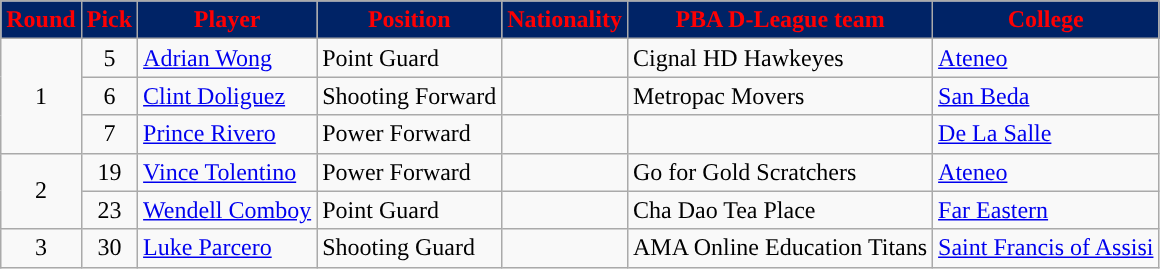<table class="wikitable sortable sortable">
<tr>
<th style="background:#002366; color:#FE0003; ">Round</th>
<th style="background:#002366; color:#FE0003; ">Pick</th>
<th style="background:#002366; color:#FE0003; ">Player</th>
<th style="background:#002366; color:#FE0003; ">Position</th>
<th style="background:#002366; color:#FE0003; ">Nationality</th>
<th style="background:#002366; color:#FE0003; ">PBA D-League team</th>
<th style="background:#002366; color:#FE0003; ">College</th>
</tr>
<tr>
<td rowspan=3 align=center>1</td>
<td align=center>5</td>
<td><a href='#'>Adrian Wong</a></td>
<td>Point Guard</td>
<td></td>
<td>Cignal HD Hawkeyes</td>
<td><a href='#'>Ateneo</a></td>
</tr>
<tr>
<td align=center>6</td>
<td><a href='#'>Clint Doliguez</a></td>
<td>Shooting Forward</td>
<td></td>
<td>Metropac Movers</td>
<td><a href='#'>San Beda</a></td>
</tr>
<tr>
<td align=center>7</td>
<td><a href='#'>Prince Rivero</a></td>
<td>Power Forward</td>
<td></td>
<td></td>
<td><a href='#'>De La Salle</a></td>
</tr>
<tr>
<td rowspan=2 align=center>2</td>
<td align=center>19</td>
<td><a href='#'>Vince Tolentino</a></td>
<td>Power Forward</td>
<td></td>
<td>Go for Gold Scratchers</td>
<td><a href='#'>Ateneo</a></td>
</tr>
<tr>
<td align=center>23</td>
<td><a href='#'>Wendell Comboy</a></td>
<td>Point Guard</td>
<td></td>
<td>Cha Dao Tea Place</td>
<td><a href='#'>Far Eastern</a></td>
</tr>
<tr>
<td align=center>3</td>
<td align=center>30</td>
<td><a href='#'>Luke Parcero</a></td>
<td>Shooting Guard</td>
<td></td>
<td>AMA Online Education Titans</td>
<td><a href='#'>Saint Francis of Assisi</a></td>
</tr>
</table>
